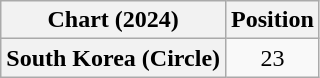<table class="wikitable plainrowheaders" style="text-align:center">
<tr>
<th scope="col">Chart (2024)</th>
<th scope="col">Position</th>
</tr>
<tr>
<th scope="row">South Korea (Circle)</th>
<td>23</td>
</tr>
</table>
